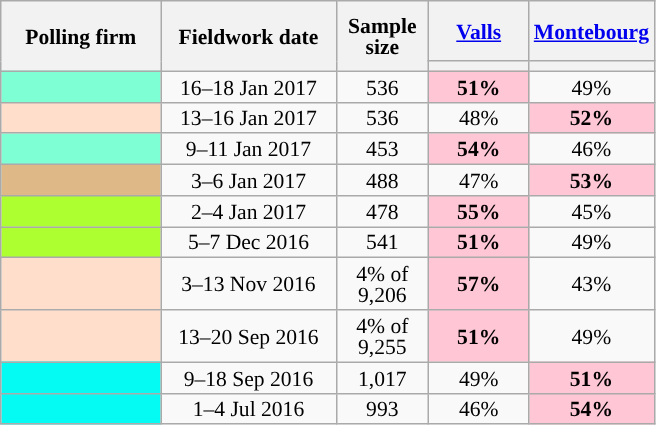<table class="wikitable sortable" style="text-align:center;font-size:90%;line-height:14px;">
<tr style="height:40px;">
<th style="width:100px;" rowspan="2">Polling firm</th>
<th style="width:110px;" rowspan="2">Fieldwork date</th>
<th style="width:55px;" rowspan="2">Sample<br>size</th>
<th class="unsortable" style="width:60px;"><a href='#'>Valls</a><br></th>
<th class="unsortable" style="width:60px;"><a href='#'>Montebourg</a><br></th>
</tr>
<tr>
<th style="background:"></th>
<th style="background:"></th>
</tr>
<tr>
<td style="background:aquamarine;"></td>
<td data-sort-value="2017-01-18">16–18 Jan 2017</td>
<td>536</td>
<td style="background:#FFC6D5;"><strong>51%</strong></td>
<td>49%</td>
</tr>
<tr>
<td style="background:#FFDFCC;"></td>
<td data-sort-value="2017-01-16">13–16 Jan 2017</td>
<td>536</td>
<td>48%</td>
<td style="background:#FFC6D5;"><strong>52%</strong></td>
</tr>
<tr>
<td style="background:aquamarine;"></td>
<td data-sort-value="2017-01-11">9–11 Jan 2017</td>
<td>453</td>
<td style="background:#FFC6D5;"><strong>54%</strong></td>
<td>46%</td>
</tr>
<tr>
<td style="background:burlywood;"></td>
<td data-sort-value="2017-01-06">3–6 Jan 2017</td>
<td>488</td>
<td>47%</td>
<td style="background:#FFC6D5;"><strong>53%</strong></td>
</tr>
<tr>
<td style="background:GreenYellow;"> </td>
<td data-sort-value="2017-01-04">2–4 Jan 2017</td>
<td>478</td>
<td style="background:#FFC6D5;"><strong>55%</strong></td>
<td>45%</td>
</tr>
<tr>
<td style="background:GreenYellow;"></td>
<td data-sort-value="2016-12-07">5–7 Dec 2016</td>
<td>541</td>
<td style="background:#FFC6D5;"><strong>51%</strong></td>
<td>49%</td>
</tr>
<tr>
<td style="background:#FFDFCC;"></td>
<td data-sort-value="2016-11-13">3–13 Nov 2016</td>
<td data-sort-value="368">4% of 9,206</td>
<td style="background:#FFC6D5;"><strong>57%</strong></td>
<td>43%</td>
</tr>
<tr>
<td style="background:#FFDFCC;"></td>
<td data-sort-value="2016-09-20">13–20 Sep 2016</td>
<td data-sort-value="370">4% of 9,255</td>
<td style="background:#FFC6D5;"><strong>51%</strong></td>
<td>49%</td>
</tr>
<tr>
<td style="background:#04FBF4;"></td>
<td data-sort-value="2016-09-18">9–18 Sep 2016</td>
<td>1,017</td>
<td>49%</td>
<td style="background:#FFC6D5;"><strong>51%</strong></td>
</tr>
<tr>
<td style="background:#04FBF4;"></td>
<td data-sort-value="2016-07-04">1–4 Jul 2016</td>
<td>993</td>
<td>46%</td>
<td style="background:#FFC6D5;"><strong>54%</strong></td>
</tr>
</table>
